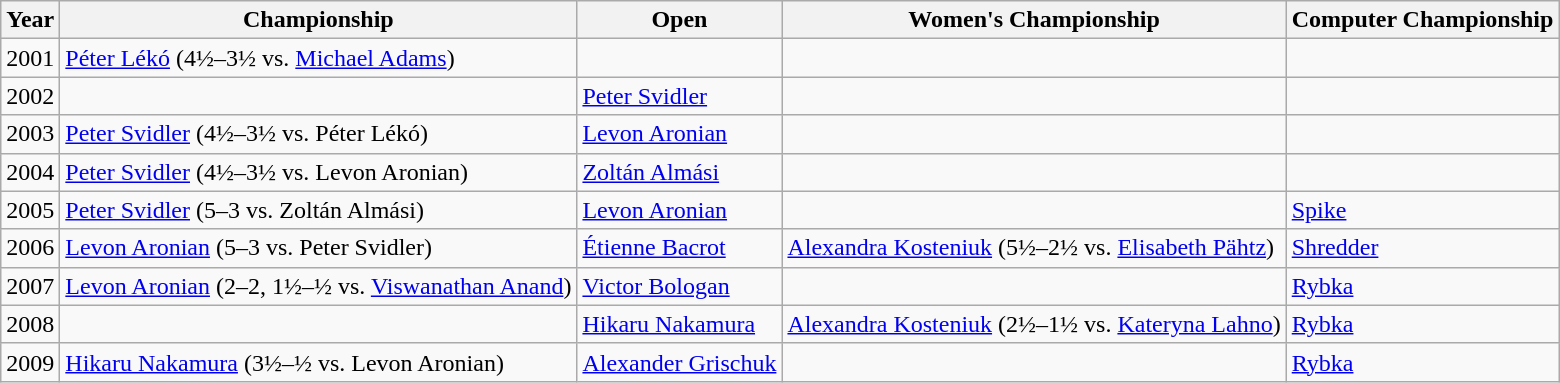<table class="wikitable">
<tr>
<th>Year</th>
<th>Championship</th>
<th>Open</th>
<th>Women's Championship</th>
<th>Computer Championship</th>
</tr>
<tr>
<td>2001</td>
<td><a href='#'>Péter Lékó</a> (4½–3½ vs. <a href='#'>Michael Adams</a>)</td>
<td></td>
<td></td>
<td></td>
</tr>
<tr>
<td>2002</td>
<td></td>
<td><a href='#'>Peter Svidler</a></td>
<td></td>
<td></td>
</tr>
<tr>
<td>2003</td>
<td><a href='#'>Peter Svidler</a> (4½–3½ vs. Péter Lékó)</td>
<td><a href='#'>Levon Aronian</a></td>
<td></td>
<td></td>
</tr>
<tr>
<td>2004</td>
<td><a href='#'>Peter Svidler</a> (4½–3½ vs. Levon Aronian)</td>
<td><a href='#'>Zoltán Almási</a></td>
<td></td>
<td></td>
</tr>
<tr>
<td>2005</td>
<td><a href='#'>Peter Svidler</a> (5–3 vs. Zoltán Almási)</td>
<td><a href='#'>Levon Aronian</a></td>
<td></td>
<td><a href='#'>Spike</a></td>
</tr>
<tr>
<td>2006</td>
<td><a href='#'>Levon Aronian</a> (5–3 vs. Peter Svidler)</td>
<td><a href='#'>Étienne Bacrot</a></td>
<td><a href='#'>Alexandra Kosteniuk</a> (5½–2½ vs. <a href='#'>Elisabeth Pähtz</a>)</td>
<td><a href='#'>Shredder</a></td>
</tr>
<tr>
<td>2007</td>
<td><a href='#'>Levon Aronian</a> (2–2, 1½–½ vs. <a href='#'>Viswanathan Anand</a>)</td>
<td><a href='#'>Victor Bologan</a></td>
<td></td>
<td><a href='#'>Rybka</a></td>
</tr>
<tr>
<td>2008</td>
<td></td>
<td><a href='#'>Hikaru Nakamura</a></td>
<td><a href='#'>Alexandra Kosteniuk</a> (2½–1½ vs. <a href='#'>Kateryna Lahno</a>)</td>
<td><a href='#'>Rybka</a></td>
</tr>
<tr>
<td>2009</td>
<td><a href='#'>Hikaru Nakamura</a> (3½–½ vs. Levon Aronian)</td>
<td><a href='#'>Alexander Grischuk</a></td>
<td></td>
<td><a href='#'>Rybka</a></td>
</tr>
</table>
